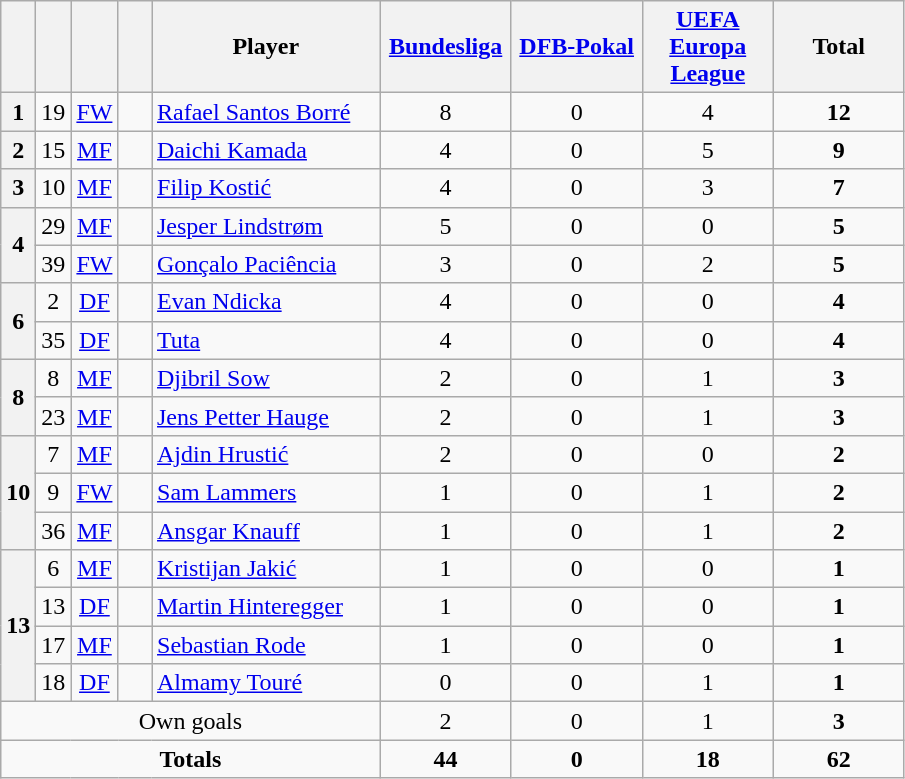<table class="wikitable" style="text-align:center">
<tr>
<th width=15></th>
<th width=15></th>
<th width=15></th>
<th width=15></th>
<th width=145>Player</th>
<th width=80><a href='#'>Bundesliga</a></th>
<th width=80><a href='#'>DFB-Pokal</a></th>
<th width=80><a href='#'>UEFA Europa League</a></th>
<th width=80>Total</th>
</tr>
<tr>
<th rowspan=1>1</th>
<td>19</td>
<td><a href='#'>FW</a></td>
<td></td>
<td align=left><a href='#'>Rafael Santos Borré</a></td>
<td>8</td>
<td>0</td>
<td>4</td>
<td><strong>12</strong></td>
</tr>
<tr>
<th rowspan=1>2</th>
<td>15</td>
<td><a href='#'>MF</a></td>
<td></td>
<td align=left><a href='#'>Daichi Kamada</a></td>
<td>4</td>
<td>0</td>
<td>5</td>
<td><strong>9</strong></td>
</tr>
<tr>
<th rowspan=1>3</th>
<td>10</td>
<td><a href='#'>MF</a></td>
<td></td>
<td align=left><a href='#'>Filip Kostić</a></td>
<td>4</td>
<td>0</td>
<td>3</td>
<td><strong>7</strong></td>
</tr>
<tr>
<th rowspan=2>4</th>
<td>29</td>
<td><a href='#'>MF</a></td>
<td></td>
<td align=left><a href='#'>Jesper Lindstrøm</a></td>
<td>5</td>
<td>0</td>
<td>0</td>
<td><strong>5</strong></td>
</tr>
<tr>
<td>39</td>
<td><a href='#'>FW</a></td>
<td></td>
<td align=left><a href='#'>Gonçalo Paciência</a></td>
<td>3</td>
<td>0</td>
<td>2</td>
<td><strong>5</strong></td>
</tr>
<tr>
<th rowspan=2>6</th>
<td>2</td>
<td><a href='#'>DF</a></td>
<td></td>
<td align=left><a href='#'>Evan Ndicka</a></td>
<td>4</td>
<td>0</td>
<td>0</td>
<td><strong>4</strong></td>
</tr>
<tr>
<td>35</td>
<td><a href='#'>DF</a></td>
<td></td>
<td align=left><a href='#'>Tuta</a></td>
<td>4</td>
<td>0</td>
<td>0</td>
<td><strong>4</strong></td>
</tr>
<tr>
<th rowspan=2>8</th>
<td>8</td>
<td><a href='#'>MF</a></td>
<td></td>
<td align=left><a href='#'>Djibril Sow</a></td>
<td>2</td>
<td>0</td>
<td>1</td>
<td><strong>3</strong></td>
</tr>
<tr>
<td>23</td>
<td><a href='#'>MF</a></td>
<td></td>
<td align=left><a href='#'>Jens Petter Hauge</a></td>
<td>2</td>
<td>0</td>
<td>1</td>
<td><strong>3</strong></td>
</tr>
<tr>
<th rowspan=3>10</th>
<td>7</td>
<td><a href='#'>MF</a></td>
<td></td>
<td align=left><a href='#'>Ajdin Hrustić</a></td>
<td>2</td>
<td>0</td>
<td>0</td>
<td><strong>2</strong></td>
</tr>
<tr>
<td>9</td>
<td><a href='#'>FW</a></td>
<td></td>
<td align=left><a href='#'>Sam Lammers</a></td>
<td>1</td>
<td>0</td>
<td>1</td>
<td><strong>2</strong></td>
</tr>
<tr>
<td>36</td>
<td><a href='#'>MF</a></td>
<td></td>
<td align=left><a href='#'>Ansgar Knauff</a></td>
<td>1</td>
<td>0</td>
<td>1</td>
<td><strong>2</strong></td>
</tr>
<tr>
<th rowspan=4>13</th>
<td>6</td>
<td><a href='#'>MF</a></td>
<td></td>
<td align=left><a href='#'>Kristijan Jakić</a></td>
<td>1</td>
<td>0</td>
<td>0</td>
<td><strong>1</strong></td>
</tr>
<tr>
<td>13</td>
<td><a href='#'>DF</a></td>
<td></td>
<td align=left><a href='#'>Martin Hinteregger</a></td>
<td>1</td>
<td>0</td>
<td>0</td>
<td><strong>1</strong></td>
</tr>
<tr>
<td>17</td>
<td><a href='#'>MF</a></td>
<td></td>
<td align=left><a href='#'>Sebastian Rode</a></td>
<td>1</td>
<td>0</td>
<td>0</td>
<td><strong>1</strong></td>
</tr>
<tr>
<td>18</td>
<td><a href='#'>DF</a></td>
<td></td>
<td align=left><a href='#'>Almamy Touré</a></td>
<td>0</td>
<td>0</td>
<td>1</td>
<td><strong>1</strong></td>
</tr>
<tr class="sortbottom">
<td colspan=5>Own goals</td>
<td>2</td>
<td>0</td>
<td>1</td>
<td><strong>3</strong></td>
</tr>
<tr>
<td colspan=5><strong>Totals</strong></td>
<td><strong>44</strong></td>
<td><strong>0</strong></td>
<td><strong>18</strong></td>
<td><strong>62</strong></td>
</tr>
</table>
